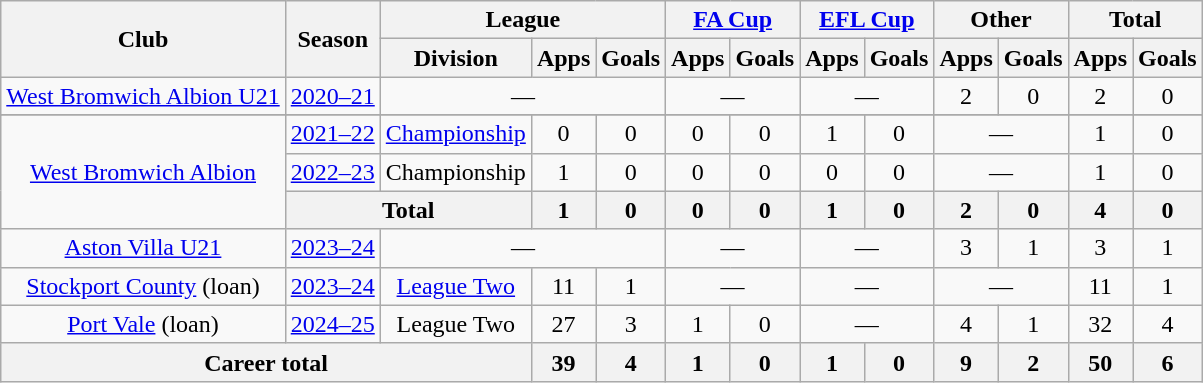<table class="wikitable" style="text-align:center">
<tr>
<th rowspan="2">Club</th>
<th rowspan="2">Season</th>
<th colspan="3">League</th>
<th colspan="2"><a href='#'>FA Cup</a></th>
<th colspan="2"><a href='#'>EFL Cup</a></th>
<th colspan="2">Other</th>
<th colspan="2">Total</th>
</tr>
<tr>
<th>Division</th>
<th>Apps</th>
<th>Goals</th>
<th>Apps</th>
<th>Goals</th>
<th>Apps</th>
<th>Goals</th>
<th>Apps</th>
<th>Goals</th>
<th>Apps</th>
<th>Goals</th>
</tr>
<tr>
<td><a href='#'>West Bromwich Albion U21</a></td>
<td><a href='#'>2020–21</a></td>
<td colspan="3">—</td>
<td colspan="2">—</td>
<td colspan="2">—</td>
<td>2</td>
<td>0</td>
<td>2</td>
<td>0</td>
</tr>
<tr>
</tr>
<tr>
<td rowspan="3"><a href='#'>West Bromwich Albion</a></td>
<td><a href='#'>2021–22</a></td>
<td><a href='#'>Championship</a></td>
<td>0</td>
<td>0</td>
<td>0</td>
<td>0</td>
<td>1</td>
<td>0</td>
<td colspan="2">—</td>
<td>1</td>
<td>0</td>
</tr>
<tr>
<td><a href='#'>2022–23</a></td>
<td>Championship</td>
<td>1</td>
<td>0</td>
<td>0</td>
<td>0</td>
<td>0</td>
<td>0</td>
<td colspan="2">—</td>
<td>1</td>
<td>0</td>
</tr>
<tr>
<th colspan="2">Total</th>
<th>1</th>
<th>0</th>
<th>0</th>
<th>0</th>
<th>1</th>
<th>0</th>
<th>2</th>
<th>0</th>
<th>4</th>
<th>0</th>
</tr>
<tr>
<td><a href='#'>Aston Villa U21</a></td>
<td><a href='#'>2023–24</a></td>
<td colspan="3">—</td>
<td colspan="2">—</td>
<td colspan="2">—</td>
<td>3</td>
<td>1</td>
<td>3</td>
<td>1</td>
</tr>
<tr>
<td><a href='#'>Stockport County</a> (loan)</td>
<td><a href='#'>2023–24</a></td>
<td><a href='#'>League Two</a></td>
<td>11</td>
<td>1</td>
<td colspan="2">—</td>
<td colspan="2">—</td>
<td colspan="2">—</td>
<td>11</td>
<td>1</td>
</tr>
<tr>
<td><a href='#'>Port Vale</a> (loan)</td>
<td><a href='#'>2024–25</a></td>
<td>League Two</td>
<td>27</td>
<td>3</td>
<td>1</td>
<td>0</td>
<td colspan="2">—</td>
<td>4</td>
<td>1</td>
<td>32</td>
<td>4</td>
</tr>
<tr>
<th colspan="3">Career total</th>
<th>39</th>
<th>4</th>
<th>1</th>
<th>0</th>
<th>1</th>
<th>0</th>
<th>9</th>
<th>2</th>
<th>50</th>
<th>6</th>
</tr>
</table>
